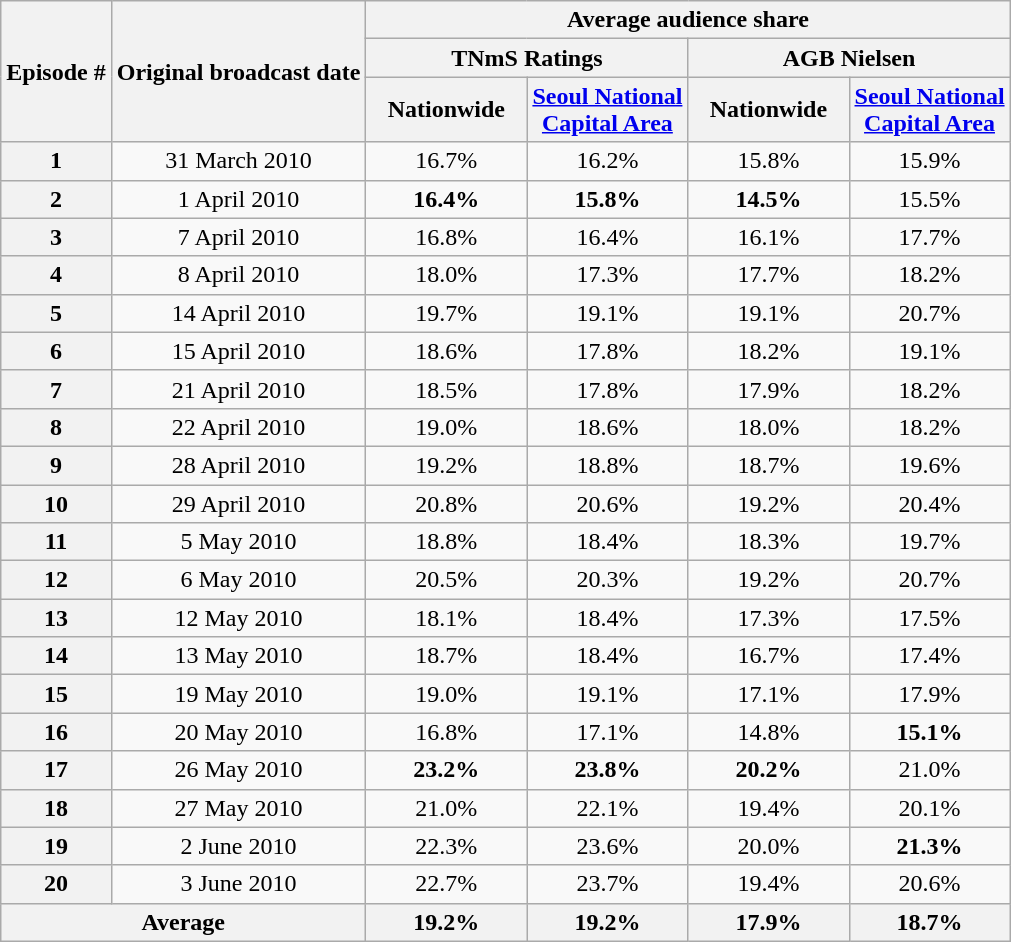<table class=wikitable style="text-align:center">
<tr>
<th rowspan="3">Episode #</th>
<th rowspan="3">Original broadcast date</th>
<th colspan="4">Average audience share</th>
</tr>
<tr>
<th colspan="2">TNmS Ratings</th>
<th colspan="2">AGB Nielsen</th>
</tr>
<tr>
<th width=100>Nationwide</th>
<th width=100><a href='#'>Seoul National Capital Area</a></th>
<th width=100>Nationwide</th>
<th width=100><a href='#'>Seoul National Capital Area</a></th>
</tr>
<tr>
<th>1</th>
<td>31 March 2010</td>
<td>16.7%</td>
<td>16.2%</td>
<td>15.8%</td>
<td>15.9%</td>
</tr>
<tr>
<th>2</th>
<td>1 April 2010</td>
<td><span><strong>16.4%</strong></span></td>
<td><span><strong>15.8%</strong></span></td>
<td><span><strong>14.5%</strong></span></td>
<td>15.5%</td>
</tr>
<tr>
<th>3</th>
<td>7 April 2010</td>
<td>16.8%</td>
<td>16.4%</td>
<td>16.1%</td>
<td>17.7%</td>
</tr>
<tr>
<th>4</th>
<td>8 April 2010</td>
<td>18.0%</td>
<td>17.3%</td>
<td>17.7%</td>
<td>18.2%</td>
</tr>
<tr>
<th>5</th>
<td>14 April 2010</td>
<td>19.7%</td>
<td>19.1%</td>
<td>19.1%</td>
<td>20.7%</td>
</tr>
<tr>
<th>6</th>
<td>15 April 2010</td>
<td>18.6%</td>
<td>17.8%</td>
<td>18.2%</td>
<td>19.1%</td>
</tr>
<tr>
<th>7</th>
<td>21 April 2010</td>
<td>18.5%</td>
<td>17.8%</td>
<td>17.9%</td>
<td>18.2%</td>
</tr>
<tr>
<th>8</th>
<td>22 April 2010</td>
<td>19.0%</td>
<td>18.6%</td>
<td>18.0%</td>
<td>18.2%</td>
</tr>
<tr>
<th>9</th>
<td>28 April 2010</td>
<td>19.2%</td>
<td>18.8%</td>
<td>18.7%</td>
<td>19.6%</td>
</tr>
<tr>
<th>10</th>
<td>29 April 2010</td>
<td>20.8%</td>
<td>20.6%</td>
<td>19.2%</td>
<td>20.4%</td>
</tr>
<tr>
<th>11</th>
<td>5 May 2010</td>
<td>18.8%</td>
<td>18.4%</td>
<td>18.3%</td>
<td>19.7%</td>
</tr>
<tr>
<th>12</th>
<td>6 May 2010</td>
<td>20.5%</td>
<td>20.3%</td>
<td>19.2%</td>
<td>20.7%</td>
</tr>
<tr>
<th>13</th>
<td>12 May 2010</td>
<td>18.1%</td>
<td>18.4%</td>
<td>17.3%</td>
<td>17.5%</td>
</tr>
<tr>
<th>14</th>
<td>13 May 2010</td>
<td>18.7%</td>
<td>18.4%</td>
<td>16.7%</td>
<td>17.4%</td>
</tr>
<tr>
<th>15</th>
<td>19 May 2010</td>
<td>19.0%</td>
<td>19.1%</td>
<td>17.1%</td>
<td>17.9%</td>
</tr>
<tr>
<th>16</th>
<td>20 May 2010</td>
<td>16.8%</td>
<td>17.1%</td>
<td>14.8%</td>
<td><span><strong>15.1%</strong></span></td>
</tr>
<tr>
<th>17</th>
<td>26 May 2010</td>
<td><span><strong>23.2%</strong></span></td>
<td><span><strong>23.8%</strong></span></td>
<td><span><strong>20.2%</strong></span></td>
<td>21.0%</td>
</tr>
<tr>
<th>18</th>
<td>27 May 2010</td>
<td>21.0%</td>
<td>22.1%</td>
<td>19.4%</td>
<td>20.1%</td>
</tr>
<tr>
<th>19</th>
<td>2 June 2010</td>
<td>22.3%</td>
<td>23.6%</td>
<td>20.0%</td>
<td><span><strong>21.3%</strong></span></td>
</tr>
<tr>
<th>20</th>
<td>3 June 2010</td>
<td>22.7%</td>
<td>23.7%</td>
<td>19.4%</td>
<td>20.6%</td>
</tr>
<tr>
<th colspan=2>Average</th>
<th>19.2%</th>
<th>19.2%</th>
<th>17.9%</th>
<th>18.7%</th>
</tr>
</table>
